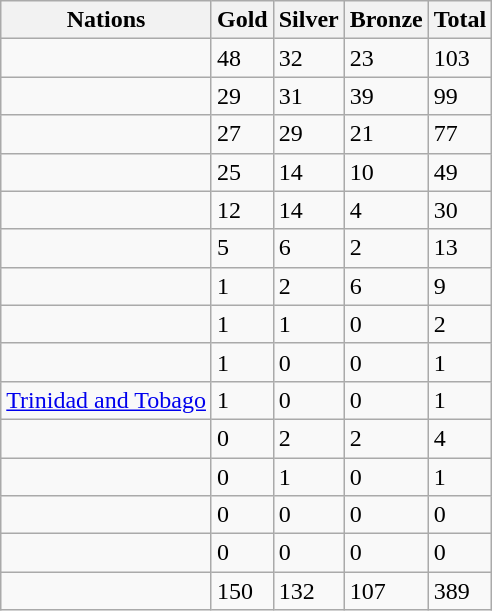<table class="wikitable">
<tr>
<th>Nations</th>
<th>Gold</th>
<th>Silver</th>
<th>Bronze</th>
<th>Total</th>
</tr>
<tr>
<td></td>
<td>48</td>
<td>32</td>
<td>23</td>
<td>103</td>
</tr>
<tr>
<td></td>
<td>29</td>
<td>31</td>
<td>39</td>
<td>99</td>
</tr>
<tr>
<td></td>
<td>27</td>
<td>29</td>
<td>21</td>
<td>77</td>
</tr>
<tr>
<td></td>
<td>25</td>
<td>14</td>
<td>10</td>
<td>49</td>
</tr>
<tr>
<td></td>
<td>12</td>
<td>14</td>
<td>4</td>
<td>30</td>
</tr>
<tr>
<td></td>
<td>5</td>
<td>6</td>
<td>2</td>
<td>13</td>
</tr>
<tr>
<td></td>
<td>1</td>
<td>2</td>
<td>6</td>
<td>9</td>
</tr>
<tr>
<td></td>
<td>1</td>
<td>1</td>
<td>0</td>
<td>2</td>
</tr>
<tr>
<td></td>
<td>1</td>
<td>0</td>
<td>0</td>
<td>1</td>
</tr>
<tr>
<td> <a href='#'>Trinidad and Tobago</a></td>
<td>1</td>
<td>0</td>
<td>0</td>
<td>1</td>
</tr>
<tr>
<td></td>
<td>0</td>
<td>2</td>
<td>2</td>
<td>4</td>
</tr>
<tr>
<td></td>
<td>0</td>
<td>1</td>
<td>0</td>
<td>1</td>
</tr>
<tr>
<td></td>
<td>0</td>
<td>0</td>
<td>0</td>
<td>0</td>
</tr>
<tr>
<td></td>
<td>0</td>
<td>0</td>
<td>0</td>
<td>0</td>
</tr>
<tr>
<td></td>
<td>150</td>
<td>132</td>
<td>107</td>
<td>389</td>
</tr>
</table>
